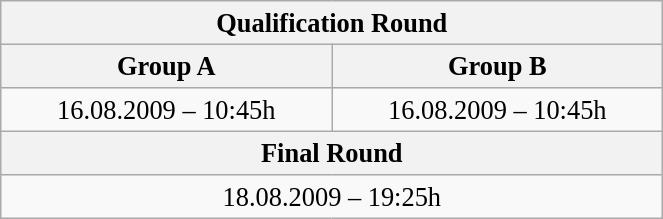<table class="wikitable" style=" text-align:center; font-size:110%;" width="35%">
<tr>
<th colspan="2">Qualification Round</th>
</tr>
<tr>
<th>Group A</th>
<th>Group B</th>
</tr>
<tr>
<td>16.08.2009 – 10:45h</td>
<td>16.08.2009 – 10:45h</td>
</tr>
<tr>
<th colspan="2">Final Round</th>
</tr>
<tr>
<td colspan="2">18.08.2009 – 19:25h</td>
</tr>
</table>
